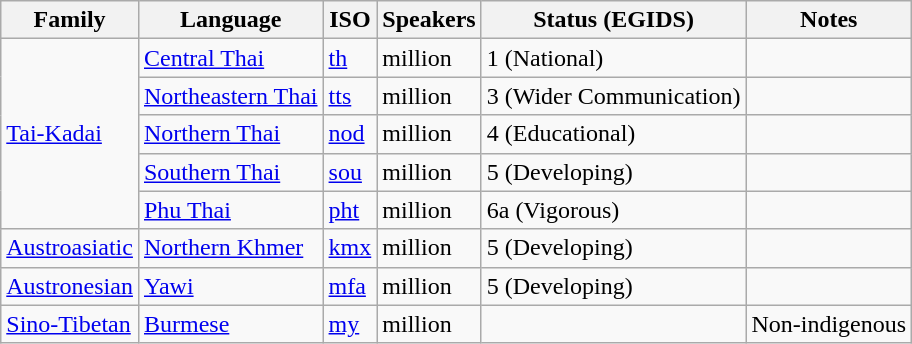<table class="wikitable sortable" border="1">
<tr>
<th>Family</th>
<th>Language</th>
<th>ISO</th>
<th>Speakers</th>
<th>Status (EGIDS)</th>
<th>Notes</th>
</tr>
<tr>
<td rowspan="5"><a href='#'>Tai-Kadai</a></td>
<td><a href='#'>Central Thai</a></td>
<td><a href='#'>th</a></td>
<td> million</td>
<td>1 (National)</td>
<td></td>
</tr>
<tr>
<td><a href='#'>Northeastern Thai</a></td>
<td><a href='#'>tts</a></td>
<td> million</td>
<td>3 (Wider Communication)</td>
<td></td>
</tr>
<tr>
<td><a href='#'>Northern Thai</a></td>
<td><a href='#'>nod</a></td>
<td> million</td>
<td>4 (Educational)</td>
<td></td>
</tr>
<tr>
<td><a href='#'>Southern Thai</a></td>
<td><a href='#'>sou</a></td>
<td> million</td>
<td>5 (Developing)</td>
<td></td>
</tr>
<tr>
<td><a href='#'>Phu Thai</a></td>
<td><a href='#'>pht</a></td>
<td> million</td>
<td>6a (Vigorous)</td>
<td></td>
</tr>
<tr>
<td><a href='#'>Austroasiatic</a></td>
<td><a href='#'>Northern Khmer</a></td>
<td><a href='#'>kmx</a></td>
<td> million</td>
<td>5 (Developing)</td>
<td></td>
</tr>
<tr>
<td><a href='#'>Austronesian</a></td>
<td><a href='#'>Yawi</a></td>
<td><a href='#'>mfa</a></td>
<td> million</td>
<td>5 (Developing)</td>
<td></td>
</tr>
<tr>
<td><a href='#'>Sino-Tibetan</a></td>
<td><a href='#'>Burmese</a></td>
<td><a href='#'>my</a></td>
<td> million</td>
<td></td>
<td>Non-indigenous</td>
</tr>
</table>
